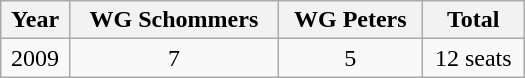<table class="wikitable" width="350">
<tr>
<th>Year</th>
<th>WG Schommers</th>
<th>WG Peters</th>
<th>Total</th>
</tr>
<tr align="center">
<td>2009</td>
<td>7</td>
<td>5</td>
<td>12 seats</td>
</tr>
</table>
